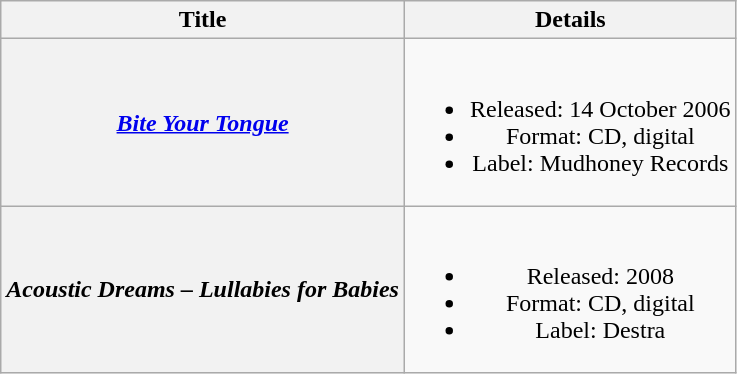<table class="wikitable plainrowheaders" style="text-align:center;" border="1">
<tr>
<th>Title</th>
<th>Details</th>
</tr>
<tr>
<th scope="row"><em><a href='#'>Bite Your Tongue</a></em></th>
<td><br><ul><li>Released: 14 October 2006</li><li>Format: CD, digital</li><li>Label: Mudhoney Records</li></ul></td>
</tr>
<tr>
<th scope="row"><em>Acoustic Dreams – Lullabies for Babies</em></th>
<td><br><ul><li>Released: 2008</li><li>Format: CD, digital</li><li>Label: Destra</li></ul></td>
</tr>
</table>
